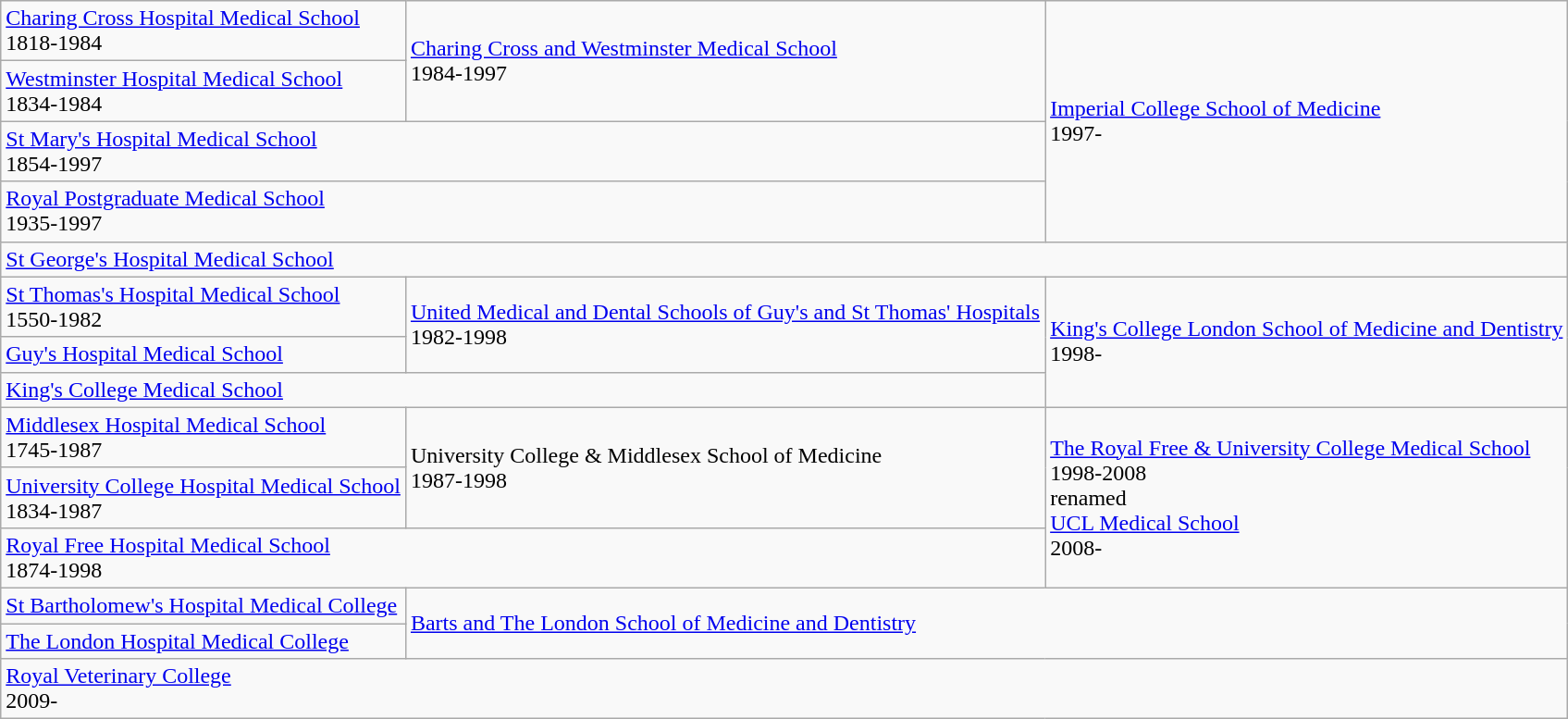<table class="wikitable">
<tr>
<td><a href='#'>Charing Cross Hospital Medical School</a><br>1818-1984</td>
<td rowspan="2"><a href='#'>Charing Cross and Westminster Medical School</a><br>1984-1997</td>
<td rowspan="4"><a href='#'>Imperial College School of Medicine</a><br>1997-</td>
</tr>
<tr>
<td><a href='#'>Westminster Hospital Medical School</a><br>1834-1984</td>
</tr>
<tr>
<td colspan="2"><a href='#'>St Mary's Hospital Medical School</a><br>1854-1997</td>
</tr>
<tr>
<td colspan="2"><a href='#'>Royal Postgraduate Medical School</a><br>1935-1997</td>
</tr>
<tr>
<td colspan="3"><a href='#'>St George's Hospital Medical School</a></td>
</tr>
<tr>
<td><a href='#'>St Thomas's Hospital Medical School</a><br>1550-1982</td>
<td rowspan="2"><a href='#'>United Medical and Dental Schools of Guy's and St Thomas' Hospitals</a><br>1982-1998</td>
<td rowspan="3"><a href='#'>King's College London School of Medicine and Dentistry</a><br>1998-</td>
</tr>
<tr>
<td><a href='#'>Guy's Hospital Medical School</a></td>
</tr>
<tr>
<td colspan="2"><a href='#'>King's College Medical School</a></td>
</tr>
<tr>
<td><a href='#'>Middlesex Hospital Medical School</a><br>1745-1987</td>
<td rowspan="2">University College & Middlesex School of Medicine<br>1987-1998</td>
<td rowspan="3"><a href='#'>The Royal Free & University College Medical School</a><br>1998-2008<br>renamed<br><a href='#'>UCL Medical School</a><br>2008-</td>
</tr>
<tr>
<td><a href='#'>University College Hospital Medical School</a><br> 1834-1987</td>
</tr>
<tr>
<td colspan="2"><a href='#'>Royal Free Hospital Medical School</a><br>1874-1998</td>
</tr>
<tr>
<td><a href='#'>St Bartholomew's Hospital Medical College</a></td>
<td colspan="2" rowspan="2"><a href='#'>Barts and The London School of Medicine and Dentistry</a></td>
</tr>
<tr>
<td><a href='#'>The London Hospital Medical College</a></td>
</tr>
<tr>
<td colspan="3"><a href='#'>Royal Veterinary College</a><br> 2009-</td>
</tr>
</table>
